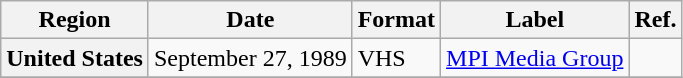<table class="wikitable plainrowheaders">
<tr>
<th scope="col">Region</th>
<th scope="col">Date</th>
<th scope="col">Format</th>
<th scope="col">Label</th>
<th scope="col">Ref.</th>
</tr>
<tr>
<th scope="row">United States</th>
<td>September 27, 1989</td>
<td>VHS</td>
<td><a href='#'>MPI Media Group</a></td>
<td></td>
</tr>
<tr>
</tr>
</table>
